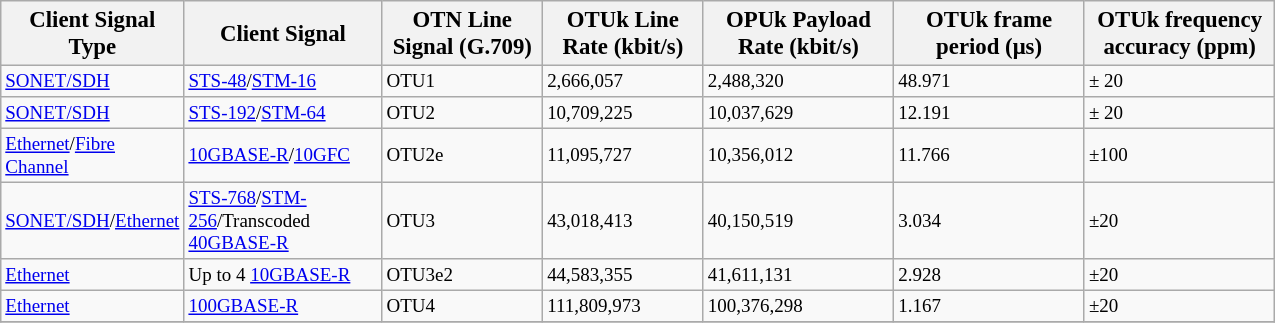<table class="wikitable" style="font-size: 95%;">
<tr>
<th width="100">Client Signal Type</th>
<th width="125">Client Signal</th>
<th width="100">OTN Line Signal (G.709)</th>
<th width="100">OTUk Line Rate (kbit/s)</th>
<th width="120">OPUk Payload Rate (kbit/s)</th>
<th width="120">OTUk frame period (μs)</th>
<th width="120">OTUk frequency accuracy (ppm)</th>
</tr>
<tr style="font-size:smaller">
<td><a href='#'>SONET/SDH</a></td>
<td><a href='#'>STS-48</a>/<a href='#'>STM-16</a></td>
<td>OTU1</td>
<td>2,666,057</td>
<td>2,488,320</td>
<td>48.971</td>
<td>± 20</td>
</tr>
<tr style="font-size:smaller">
<td><a href='#'>SONET/SDH</a></td>
<td><a href='#'>STS-192</a>/<a href='#'>STM-64</a></td>
<td>OTU2</td>
<td>10,709,225</td>
<td>10,037,629</td>
<td>12.191</td>
<td>± 20</td>
</tr>
<tr style="font-size:smaller">
<td><a href='#'>Ethernet</a>/<a href='#'>Fibre Channel</a></td>
<td><a href='#'>10GBASE-R</a>/<a href='#'>10GFC</a></td>
<td>OTU2e</td>
<td>11,095,727</td>
<td>10,356,012</td>
<td>11.766</td>
<td>±100</td>
</tr>
<tr style="font-size:smaller">
<td><a href='#'>SONET/SDH</a>/<a href='#'>Ethernet</a></td>
<td><a href='#'>STS-768</a>/<a href='#'>STM-256</a>/Transcoded <a href='#'>40GBASE-R</a></td>
<td>OTU3</td>
<td>43,018,413</td>
<td>40,150,519</td>
<td>3.034</td>
<td>±20</td>
</tr>
<tr style="font-size:smaller">
<td><a href='#'>Ethernet</a></td>
<td>Up to 4 <a href='#'>10GBASE-R</a></td>
<td>OTU3e2</td>
<td>44,583,355</td>
<td>41,611,131</td>
<td>2.928</td>
<td>±20</td>
</tr>
<tr style="font-size:smaller">
<td><a href='#'>Ethernet</a></td>
<td><a href='#'>100GBASE-R</a></td>
<td>OTU4</td>
<td>111,809,973</td>
<td>100,376,298</td>
<td>1.167</td>
<td>±20</td>
</tr>
<tr>
</tr>
</table>
